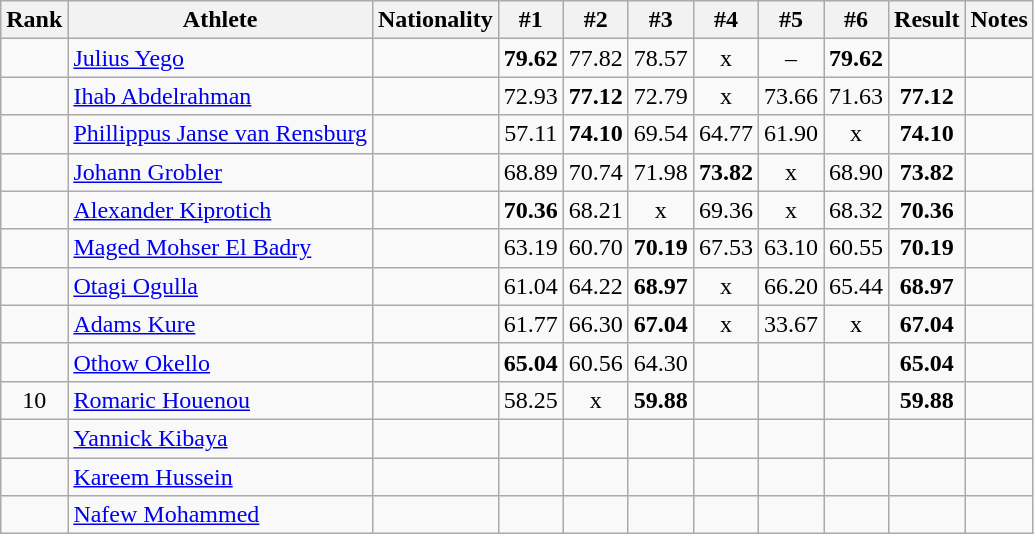<table class="wikitable sortable" style="text-align:center">
<tr>
<th>Rank</th>
<th>Athlete</th>
<th>Nationality</th>
<th>#1</th>
<th>#2</th>
<th>#3</th>
<th>#4</th>
<th>#5</th>
<th>#6</th>
<th>Result</th>
<th>Notes</th>
</tr>
<tr>
<td></td>
<td align="left"><a href='#'>Julius Yego</a></td>
<td align=left></td>
<td><strong>79.62</strong></td>
<td>77.82</td>
<td>78.57</td>
<td>x</td>
<td>–</td>
<td><strong>79.62</strong></td>
<td></td>
</tr>
<tr>
<td></td>
<td align="left"><a href='#'>Ihab Abdelrahman</a></td>
<td align=left></td>
<td>72.93</td>
<td><strong>77.12</strong></td>
<td>72.79</td>
<td>x</td>
<td>73.66</td>
<td>71.63</td>
<td><strong>77.12</strong></td>
<td></td>
</tr>
<tr>
<td></td>
<td align="left"><a href='#'>Phillippus Janse van Rensburg</a></td>
<td align=left></td>
<td>57.11</td>
<td><strong>74.10</strong></td>
<td>69.54</td>
<td>64.77</td>
<td>61.90</td>
<td>x</td>
<td><strong>74.10</strong></td>
<td></td>
</tr>
<tr>
<td></td>
<td align="left"><a href='#'>Johann Grobler</a></td>
<td align=left></td>
<td>68.89</td>
<td>70.74</td>
<td>71.98</td>
<td><strong>73.82</strong></td>
<td>x</td>
<td>68.90</td>
<td><strong>73.82</strong></td>
<td></td>
</tr>
<tr>
<td></td>
<td align="left"><a href='#'>Alexander Kiprotich</a></td>
<td align=left></td>
<td><strong>70.36</strong></td>
<td>68.21</td>
<td>x</td>
<td>69.36</td>
<td>x</td>
<td>68.32</td>
<td><strong>70.36</strong></td>
<td></td>
</tr>
<tr>
<td></td>
<td align="left"><a href='#'>Maged Mohser El Badry</a></td>
<td align=left></td>
<td>63.19</td>
<td>60.70</td>
<td><strong>70.19</strong></td>
<td>67.53</td>
<td>63.10</td>
<td>60.55</td>
<td><strong>70.19</strong></td>
<td></td>
</tr>
<tr>
<td></td>
<td align="left"><a href='#'>Otagi Ogulla</a></td>
<td align=left></td>
<td>61.04</td>
<td>64.22</td>
<td><strong>68.97</strong></td>
<td>x</td>
<td>66.20</td>
<td>65.44</td>
<td><strong>68.97</strong></td>
<td></td>
</tr>
<tr>
<td></td>
<td align="left"><a href='#'>Adams Kure</a></td>
<td align=left></td>
<td>61.77</td>
<td>66.30</td>
<td><strong>67.04</strong></td>
<td>x</td>
<td>33.67</td>
<td>x</td>
<td><strong>67.04</strong></td>
<td></td>
</tr>
<tr>
<td></td>
<td align="left"><a href='#'>Othow Okello</a></td>
<td align=left></td>
<td><strong>65.04</strong></td>
<td>60.56</td>
<td>64.30</td>
<td></td>
<td></td>
<td></td>
<td><strong>65.04</strong></td>
<td></td>
</tr>
<tr>
<td>10</td>
<td align="left"><a href='#'>Romaric Houenou</a></td>
<td align=left></td>
<td>58.25</td>
<td>x</td>
<td><strong>59.88</strong></td>
<td></td>
<td></td>
<td></td>
<td><strong>59.88</strong></td>
<td></td>
</tr>
<tr>
<td></td>
<td align="left"><a href='#'>Yannick Kibaya</a></td>
<td align=left></td>
<td></td>
<td></td>
<td></td>
<td></td>
<td></td>
<td></td>
<td><strong></strong></td>
<td></td>
</tr>
<tr>
<td></td>
<td align="left"><a href='#'>Kareem Hussein</a></td>
<td align=left></td>
<td></td>
<td></td>
<td></td>
<td></td>
<td></td>
<td></td>
<td><strong></strong></td>
<td></td>
</tr>
<tr>
<td></td>
<td align="left"><a href='#'>Nafew Mohammed</a></td>
<td align=left></td>
<td></td>
<td></td>
<td></td>
<td></td>
<td></td>
<td></td>
<td><strong></strong></td>
<td></td>
</tr>
</table>
